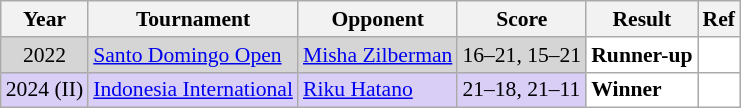<table class="sortable wikitable" style="font-size: 90%;">
<tr>
<th>Year</th>
<th>Tournament</th>
<th>Opponent</th>
<th>Score</th>
<th>Result</th>
<th>Ref</th>
</tr>
<tr bgcolor="#D5D5D5">
<td align="center">2022</td>
<td align="left"><a href='#'>Santo Domingo Open</a></td>
<td align="left"> <a href='#'>Misha Zilberman</a></td>
<td align="left">16–21, 15–21</td>
<td style="text-align:left; background:white"> <strong>Runner-up</strong></td>
<td style="text-align:center; background:white"></td>
</tr>
<tr style="background:#D8CEF6">
<td align="center">2024 (II)</td>
<td align="left"><a href='#'>Indonesia International</a></td>
<td align="left"> <a href='#'>Riku Hatano</a></td>
<td align="left">21–18, 21–11</td>
<td style="text-align:left; background:white"> <strong>Winner</strong></td>
<td style="text-align:center; background:white"></td>
</tr>
</table>
